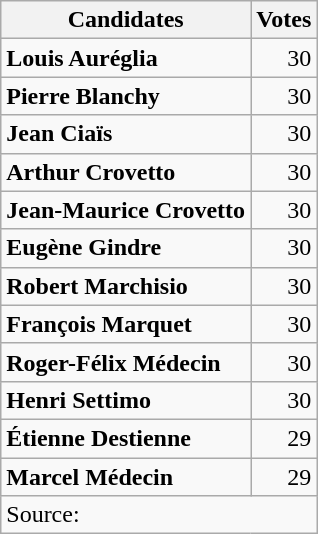<table class="wikitable" style="text-align:right">
<tr>
<th>Candidates</th>
<th>Votes</th>
</tr>
<tr>
<td align=left><strong>Louis Auréglia</strong></td>
<td>30</td>
</tr>
<tr>
<td align=left><strong>Pierre Blanchy</strong></td>
<td>30</td>
</tr>
<tr>
<td align=left><strong>Jean Ciaïs</strong></td>
<td>30</td>
</tr>
<tr>
<td align=left><strong>Arthur Crovetto</strong></td>
<td>30</td>
</tr>
<tr>
<td align=left><strong>Jean-Maurice Crovetto</strong></td>
<td>30</td>
</tr>
<tr>
<td align=left><strong>Eugène Gindre</strong></td>
<td>30</td>
</tr>
<tr>
<td align=left><strong>Robert Marchisio</strong></td>
<td>30</td>
</tr>
<tr>
<td align=left><strong>François Marquet</strong></td>
<td>30</td>
</tr>
<tr>
<td align=left><strong>Roger-Félix Médecin</strong></td>
<td>30</td>
</tr>
<tr>
<td align=left><strong>Henri Settimo</strong></td>
<td>30</td>
</tr>
<tr>
<td align=left><strong>Étienne Destienne</strong></td>
<td>29</td>
</tr>
<tr>
<td align=left><strong>Marcel Médecin</strong></td>
<td>29</td>
</tr>
<tr>
<td colspan=4 align=left>Source:</td>
</tr>
</table>
